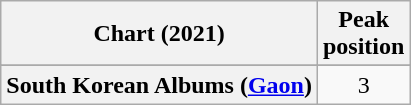<table class="wikitable sortable plainrowheaders" style="text-align:center">
<tr>
<th scope="col">Chart (2021)</th>
<th scope="col">Peak<br>position</th>
</tr>
<tr>
</tr>
<tr>
<th scope="row">South Korean Albums (<a href='#'>Gaon</a>)</th>
<td>3</td>
</tr>
</table>
